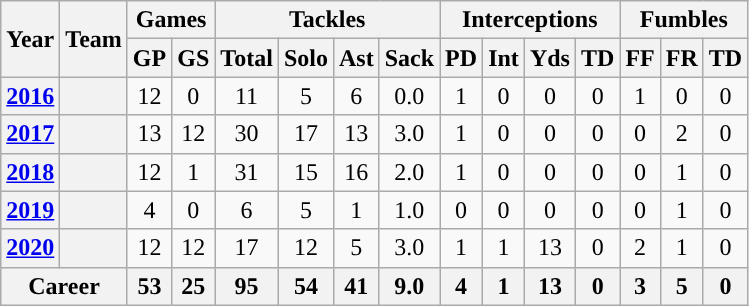<table class="wikitable" style="text-align:center;">
<tr>
<th rowspan="2">Year</th>
<th rowspan="2">Team</th>
<th colspan="2">Games</th>
<th colspan="4">Tackles</th>
<th colspan="4">Interceptions</th>
<th colspan="3">Fumbles</th>
</tr>
<tr>
<th>GP</th>
<th>GS</th>
<th>Total</th>
<th>Solo</th>
<th>Ast</th>
<th>Sack</th>
<th>PD</th>
<th>Int</th>
<th>Yds</th>
<th>TD</th>
<th>FF</th>
<th>FR</th>
<th>TD</th>
</tr>
<tr>
<th><a href='#'>2016</a></th>
<th><a href='#'></a></th>
<td>12</td>
<td>0</td>
<td>11</td>
<td>5</td>
<td>6</td>
<td>0.0</td>
<td>1</td>
<td>0</td>
<td>0</td>
<td>0</td>
<td>1</td>
<td>0</td>
<td>0</td>
</tr>
<tr>
<th><a href='#'>2017</a></th>
<th><a href='#'></a></th>
<td>13</td>
<td>12</td>
<td>30</td>
<td>17</td>
<td>13</td>
<td>3.0</td>
<td>1</td>
<td>0</td>
<td>0</td>
<td>0</td>
<td>0</td>
<td>2</td>
<td>0</td>
</tr>
<tr>
<th><a href='#'>2018</a></th>
<th><a href='#'></a></th>
<td>12</td>
<td>1</td>
<td>31</td>
<td>15</td>
<td>16</td>
<td>2.0</td>
<td>1</td>
<td>0</td>
<td>0</td>
<td>0</td>
<td>0</td>
<td>1</td>
<td>0</td>
</tr>
<tr>
<th><a href='#'>2019</a></th>
<th><a href='#'></a></th>
<td>4</td>
<td>0</td>
<td>6</td>
<td>5</td>
<td>1</td>
<td>1.0</td>
<td>0</td>
<td>0</td>
<td>0</td>
<td>0</td>
<td>0</td>
<td>1</td>
<td>0</td>
</tr>
<tr>
<th><a href='#'>2020</a></th>
<th><a href='#'></a></th>
<td>12</td>
<td>12</td>
<td>17</td>
<td>12</td>
<td>5</td>
<td>3.0</td>
<td>1</td>
<td>1</td>
<td>13</td>
<td>0</td>
<td>2</td>
<td>1</td>
<td>0</td>
</tr>
<tr>
<th align=center colspan="2">Career</th>
<th>53</th>
<th>25</th>
<th>95</th>
<th>54</th>
<th>41</th>
<th>9.0</th>
<th>4</th>
<th>1</th>
<th>13</th>
<th>0</th>
<th>3</th>
<th>5</th>
<th>0</th>
</tr>
</table>
